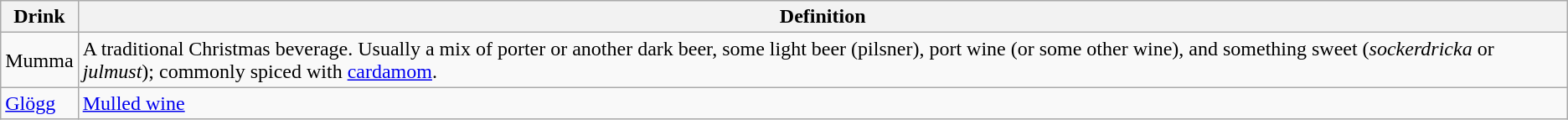<table class="wikitable">
<tr>
<th>Drink</th>
<th>Definition</th>
</tr>
<tr>
<td>Mumma</td>
<td>A traditional Christmas beverage. Usually a mix of porter or another dark beer, some light beer (pilsner), port wine (or some other wine), and something sweet (<em>sockerdricka</em> or <em>julmust</em>); commonly spiced with <a href='#'>cardamom</a>.</td>
</tr>
<tr>
<td><a href='#'>Glögg</a></td>
<td><a href='#'>Mulled wine</a></td>
</tr>
</table>
